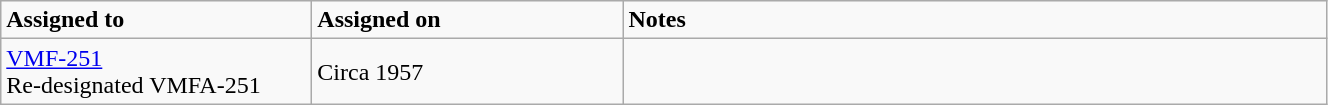<table class="wikitable" style="width: 70%;">
<tr>
<td style="width: 200px;"><strong>Assigned to</strong></td>
<td style="width: 200px;"><strong>Assigned on</strong></td>
<td><strong>Notes</strong></td>
</tr>
<tr>
<td><a href='#'>VMF-251</a><br>Re-designated VMFA-251</td>
<td>Circa 1957</td>
<td></td>
</tr>
</table>
